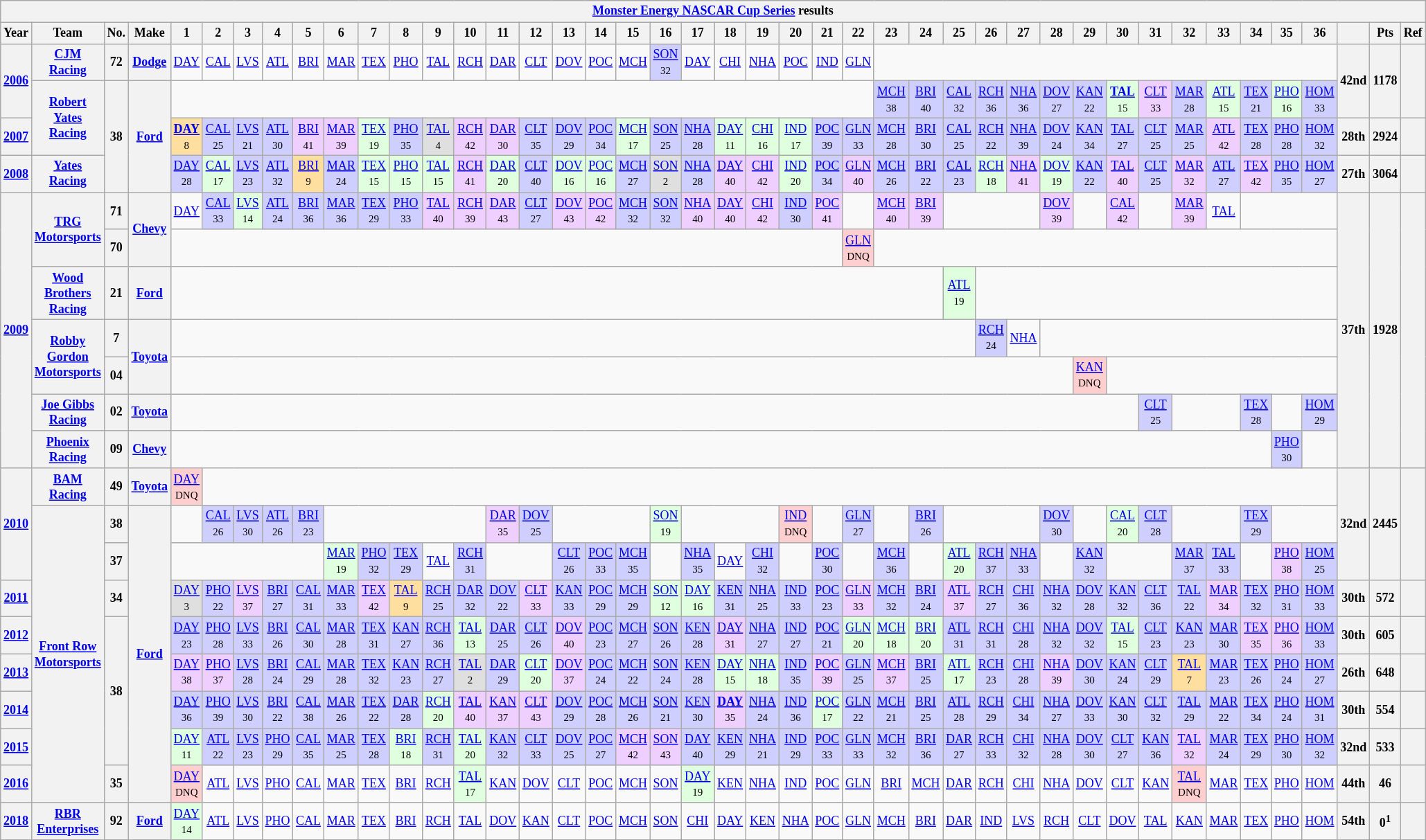<table class="wikitable" style="text-align:center; font-size:75%">
<tr>
<th colspan=43><a href='#'>Monster Energy NASCAR Cup Series</a> results</th>
</tr>
<tr>
<th>Year</th>
<th>Team</th>
<th>No.</th>
<th>Make</th>
<th>1</th>
<th>2</th>
<th>3</th>
<th>4</th>
<th>5</th>
<th>6</th>
<th>7</th>
<th>8</th>
<th>9</th>
<th>10</th>
<th>11</th>
<th>12</th>
<th>13</th>
<th>14</th>
<th>15</th>
<th>16</th>
<th>17</th>
<th>18</th>
<th>19</th>
<th>20</th>
<th>21</th>
<th>22</th>
<th>23</th>
<th>24</th>
<th>25</th>
<th>26</th>
<th>27</th>
<th>28</th>
<th>29</th>
<th>30</th>
<th>31</th>
<th>32</th>
<th>33</th>
<th>34</th>
<th>35</th>
<th>36</th>
<th></th>
<th>Pts</th>
<th>Ref</th>
</tr>
<tr>
<th rowspan=2><a href='#'>2006</a></th>
<th><a href='#'>CJM Racing</a></th>
<th>72</th>
<th><a href='#'>Dodge</a></th>
<td><a href='#'>DAY</a></td>
<td><a href='#'>CAL</a></td>
<td><a href='#'>LVS</a></td>
<td><a href='#'>ATL</a></td>
<td><a href='#'>BRI</a></td>
<td><a href='#'>MAR</a></td>
<td><a href='#'>TEX</a></td>
<td><a href='#'>PHO</a></td>
<td><a href='#'>TAL</a></td>
<td><a href='#'>RCH</a></td>
<td><a href='#'>DAR</a></td>
<td><a href='#'>CLT</a></td>
<td><a href='#'>DOV</a></td>
<td><a href='#'>POC</a></td>
<td><a href='#'>MCH</a></td>
<td style="background:#CFCFFF;"><a href='#'>SON</a><br><small>32</small></td>
<td><a href='#'>DAY</a></td>
<td><a href='#'>CHI</a></td>
<td><a href='#'>NHA</a></td>
<td><a href='#'>POC</a></td>
<td><a href='#'>IND</a></td>
<td><a href='#'>GLN</a></td>
<td colspan=14></td>
<th rowspan=2>42nd</th>
<th rowspan=2>1178</th>
<th rowspan=2></th>
</tr>
<tr>
<th rowspan=2><a href='#'>Robert Yates Racing</a></th>
<th rowspan=3>38</th>
<th rowspan=3><a href='#'>Ford</a></th>
<td colspan=22></td>
<td style="background:#CFCFFF;"><a href='#'>MCH</a><br><small>38</small></td>
<td style="background:#CFCFFF;"><a href='#'>BRI</a><br><small>40</small></td>
<td style="background:#CFCFFF;"><a href='#'>CAL</a><br><small>32</small></td>
<td style="background:#CFCFFF;"><a href='#'>RCH</a><br><small>36</small></td>
<td style="background:#CFCFFF;"><a href='#'>NHA</a><br><small>36</small></td>
<td style="background:#CFCFFF;"><a href='#'>DOV</a><br><small>27</small></td>
<td style="background:#CFCFFF;"><a href='#'>KAN</a><br><small>22</small></td>
<td style="background:#DFFFDF;"><strong><a href='#'>TAL</a></strong><br><small>15</small></td>
<td style="background:#EFCFFF;"><a href='#'>CLT</a><br><small>33</small></td>
<td style="background:#CFCFFF;"><a href='#'>MAR</a><br><small>28</small></td>
<td style="background:#DFFFDF;"><a href='#'>ATL</a><br><small>15</small></td>
<td style="background:#CFCFFF;"><a href='#'>TEX</a><br><small>21</small></td>
<td style="background:#DFFFDF;"><a href='#'>PHO</a><br><small>16</small></td>
<td style="background:#CFCFFF;"><a href='#'>HOM</a><br><small>33</small></td>
</tr>
<tr>
<th><a href='#'>2007</a></th>
<td style="background:#FFDF9F;"><strong><a href='#'>DAY</a></strong><br><small>8</small></td>
<td style="background:#CFCFFF;"><a href='#'>CAL</a><br><small>25</small></td>
<td style="background:#CFCFFF;"><a href='#'>LVS</a><br><small>21</small></td>
<td style="background:#CFCFFF;"><a href='#'>ATL</a><br><small>30</small></td>
<td style="background:#EFCFFF;"><a href='#'>BRI</a><br><small>41</small></td>
<td style="background:#EFCFFF;"><a href='#'>MAR</a><br><small>39</small></td>
<td style="background:#DFFFDF;"><a href='#'>TEX</a><br><small>19</small></td>
<td style="background:#CFCFFF;"><a href='#'>PHO</a><br><small>35</small></td>
<td style="background:#DFDFDF;"><a href='#'>TAL</a><br><small>4</small></td>
<td style="background:#EFCFFF;"><a href='#'>RCH</a><br><small>42</small></td>
<td style="background:#EFCFFF;"><a href='#'>DAR</a><br><small>30</small></td>
<td style="background:#CFCFFF;"><a href='#'>CLT</a><br><small>35</small></td>
<td style="background:#CFCFFF;"><a href='#'>DOV</a><br><small>29</small></td>
<td style="background:#CFCFFF;"><a href='#'>POC</a><br><small>34</small></td>
<td style="background:#DFFFDF;"><a href='#'>MCH</a><br><small>17</small></td>
<td style="background:#CFCFFF;"><a href='#'>SON</a><br><small>25</small></td>
<td style="background:#CFCFFF;"><a href='#'>NHA</a><br><small>28</small></td>
<td style="background:#DFFFDF;"><a href='#'>DAY</a><br><small>11</small></td>
<td style="background:#DFFFDF;"><a href='#'>CHI</a><br><small>16</small></td>
<td style="background:#DFFFDF;"><a href='#'>IND</a><br><small>17</small></td>
<td style="background:#CFCFFF;"><a href='#'>POC</a><br><small>39</small></td>
<td style="background:#CFCFFF;"><a href='#'>GLN</a><br><small>33</small></td>
<td style="background:#CFCFFF;"><a href='#'>MCH</a><br><small>28</small></td>
<td style="background:#CFCFFF;"><a href='#'>BRI</a><br><small>30</small></td>
<td style="background:#CFCFFF;"><a href='#'>CAL</a><br><small>25</small></td>
<td style="background:#CFCFFF;"><a href='#'>RCH</a><br><small>22</small></td>
<td style="background:#CFCFFF;"><a href='#'>NHA</a><br><small>39</small></td>
<td style="background:#CFCFFF;"><a href='#'>DOV</a><br><small>24</small></td>
<td style="background:#CFCFFF;"><a href='#'>KAN</a><br><small>34</small></td>
<td style="background:#CFCFFF;"><a href='#'>TAL</a><br><small>27</small></td>
<td style="background:#CFCFFF;"><a href='#'>CLT</a><br><small>25</small></td>
<td style="background:#CFCFFF;"><a href='#'>MAR</a><br><small>25</small></td>
<td style="background:#EFCFFF;"><a href='#'>ATL</a><br><small>42</small></td>
<td style="background:#CFCFFF;"><a href='#'>TEX</a><br><small>28</small></td>
<td style="background:#CFCFFF;"><a href='#'>PHO</a><br><small>28</small></td>
<td style="background:#CFCFFF;"><a href='#'>HOM</a><br><small>32</small></td>
<th>28th</th>
<th>2924</th>
<th></th>
</tr>
<tr>
<th><a href='#'>2008</a></th>
<th><a href='#'>Yates Racing</a></th>
<td style="background:#CFCFFF;"><a href='#'>DAY</a><br><small>28</small></td>
<td style="background:#DFFFDF;"><a href='#'>CAL</a><br><small>17</small></td>
<td style="background:#CFCFFF;"><a href='#'>LVS</a><br><small>23</small></td>
<td style="background:#CFCFFF;"><a href='#'>ATL</a><br><small>32</small></td>
<td style="background:#FFDF9F;"><a href='#'>BRI</a><br><small>9</small></td>
<td style="background:#CFCFFF;"><a href='#'>MAR</a><br><small>24</small></td>
<td style="background:#DFFFDF;"><a href='#'>TEX</a><br><small>15</small></td>
<td style="background:#DFFFDF;"><a href='#'>PHO</a><br><small>15</small></td>
<td style="background:#DFFFDF;"><a href='#'>TAL</a><br><small>15</small></td>
<td style="background:#EFCFFF;"><a href='#'>RCH</a><br><small>41</small></td>
<td style="background:#DFFFDF;"><a href='#'>DAR</a><br><small>20</small></td>
<td style="background:#CFCFFF;"><a href='#'>CLT</a><br><small>40</small></td>
<td style="background:#DFFFDF;"><a href='#'>DOV</a><br><small>16</small></td>
<td style="background:#DFFFDF;"><a href='#'>POC</a><br><small>16</small></td>
<td style="background:#CFCFFF;"><a href='#'>MCH</a><br><small>27</small></td>
<td style="background:#DFDFDF;"><a href='#'>SON</a><br><small>2</small></td>
<td style="background:#CFCFFF;"><a href='#'>NHA</a><br><small>28</small></td>
<td style="background:#EFCFFF;"><a href='#'>DAY</a><br><small>40</small></td>
<td style="background:#EFCFFF;"><a href='#'>CHI</a><br><small>42</small></td>
<td style="background:#DFFFDF;"><a href='#'>IND</a><br><small>20</small></td>
<td style="background:#CFCFFF;"><a href='#'>POC</a><br><small>34</small></td>
<td style="background:#EFCFFF;"><a href='#'>GLN</a><br><small>40</small></td>
<td style="background:#CFCFFF;"><a href='#'>MCH</a><br><small>26</small></td>
<td style="background:#CFCFFF;"><a href='#'>BRI</a><br><small>22</small></td>
<td style="background:#CFCFFF;"><a href='#'>CAL</a><br><small>23</small></td>
<td style="background:#DFFFDF;"><a href='#'>RCH</a><br><small>18</small></td>
<td style="background:#EFCFFF;"><a href='#'>NHA</a><br><small>41</small></td>
<td style="background:#DFFFDF;"><a href='#'>DOV</a><br><small>19</small></td>
<td style="background:#CFCFFF;"><a href='#'>KAN</a><br><small>22</small></td>
<td style="background:#EFCFFF;"><a href='#'>TAL</a><br><small>40</small></td>
<td style="background:#CFCFFF;"><a href='#'>CLT</a><br><small>25</small></td>
<td style="background:#EFCFFF;"><a href='#'>MAR</a><br><small>32</small></td>
<td style="background:#CFCFFF;"><a href='#'>ATL</a><br><small>27</small></td>
<td style="background:#EFCFFF;"><a href='#'>TEX</a><br><small>42</small></td>
<td style="background:#CFCFFF;"><a href='#'>PHO</a><br><small>35</small></td>
<td style="background:#CFCFFF;"><a href='#'>HOM</a><br><small>27</small></td>
<th>27th</th>
<th>3064</th>
<th></th>
</tr>
<tr>
<th rowspan=7><a href='#'>2009</a></th>
<th rowspan=2><a href='#'>TRG Motorsports</a></th>
<th>71</th>
<th rowspan=2><a href='#'>Chevy</a></th>
<td><a href='#'>DAY</a></td>
<td style="background:#CFCFFF;"><a href='#'>CAL</a><br><small>33</small></td>
<td style="background:#DFFFDF;"><a href='#'>LVS</a><br><small>14</small></td>
<td style="background:#CFCFFF;"><a href='#'>ATL</a><br><small>24</small></td>
<td style="background:#CFCFFF;"><a href='#'>BRI</a><br><small>36</small></td>
<td style="background:#CFCFFF;"><a href='#'>MAR</a><br><small>36</small></td>
<td style="background:#CFCFFF;"><a href='#'>TEX</a><br><small>29</small></td>
<td style="background:#CFCFFF;"><a href='#'>PHO</a><br><small>33</small></td>
<td style="background:#EFCFFF;"><a href='#'>TAL</a><br><small>40</small></td>
<td style="background:#EFCFFF;"><a href='#'>RCH</a><br><small>39</small></td>
<td style="background:#EFCFFF;"><a href='#'>DAR</a><br><small>43</small></td>
<td style="background:#CFCFFF;"><a href='#'>CLT</a><br><small>27</small></td>
<td style="background:#EFCFFF;"><a href='#'>DOV</a><br><small>43</small></td>
<td style="background:#EFCFFF;"><a href='#'>POC</a><br><small>42</small></td>
<td style="background:#CFCFFF;"><a href='#'>MCH</a><br><small>32</small></td>
<td style="background:#CFCFFF;"><a href='#'>SON</a><br><small>32</small></td>
<td style="background:#EFCFFF;"><a href='#'>NHA</a><br><small>40</small></td>
<td style="background:#EFCFFF;"><a href='#'>DAY</a><br><small>40</small></td>
<td style="background:#EFCFFF;"><a href='#'>CHI</a><br><small>42</small></td>
<td style="background:#CFCFFF;"><a href='#'>IND</a><br><small>30</small></td>
<td style="background:#EFCFFF;"><a href='#'>POC</a><br><small>41</small></td>
<td></td>
<td style="background:#EFCFFF;"><a href='#'>MCH</a><br><small>40</small></td>
<td style="background:#EFCFFF;"><a href='#'>BRI</a><br><small>39</small></td>
<td colspan=3></td>
<td style="background:#EFCFFF;"><a href='#'>DOV</a><br><small>39</small></td>
<td></td>
<td style="background:#EFCFFF;"><a href='#'>CAL</a><br><small>42</small></td>
<td></td>
<td style="background:#EFCFFF;"><a href='#'>MAR</a><br><small>39</small></td>
<td><a href='#'>TAL</a></td>
<td colspan=3></td>
<th rowspan=7>37th</th>
<th rowspan=7>1928</th>
<th rowspan=7></th>
</tr>
<tr>
<th>70</th>
<td colspan=21></td>
<td style="background:#FFCFCF;"><a href='#'>GLN</a><br><small>DNQ</small></td>
<td colspan=14></td>
</tr>
<tr>
<th><a href='#'>Wood Brothers Racing</a></th>
<th>21</th>
<th><a href='#'>Ford</a></th>
<td colspan=24></td>
<td style="background:#DFFFDF;"><a href='#'>ATL</a><br><small>19</small></td>
<td colspan=11></td>
</tr>
<tr>
<th rowspan=2><a href='#'>Robby Gordon Motorsports</a></th>
<th>7</th>
<th rowspan=2><a href='#'>Toyota</a></th>
<td colspan=25></td>
<td style="background:#CFCFFF;"><a href='#'>RCH</a><br><small>24</small></td>
<td><a href='#'>NHA</a></td>
<td colspan=9></td>
</tr>
<tr>
<th>04</th>
<td colspan=28></td>
<td style="background:#FFCFCF;"><a href='#'>KAN</a><br><small>DNQ</small></td>
<td colspan=7></td>
</tr>
<tr>
<th><a href='#'>Joe Gibbs Racing</a></th>
<th>02</th>
<th><a href='#'>Toyota</a></th>
<td colspan=30></td>
<td style="background:#CFCFFF;"><a href='#'>CLT</a><br><small>25</small></td>
<td colspan=2></td>
<td style="background:#CFCFFF;"><a href='#'>TEX</a><br><small>28</small></td>
<td></td>
<td style="background:#CFCFFF;"><a href='#'>HOM</a><br><small>29</small></td>
</tr>
<tr>
<th><a href='#'>Phoenix Racing</a></th>
<th>09</th>
<th><a href='#'>Chevy</a></th>
<td colspan=34></td>
<td style="background:#CFCFFF;"><a href='#'>PHO</a><br><small>30</small></td>
<td></td>
</tr>
<tr>
<th rowspan=3><a href='#'>2010</a></th>
<th><a href='#'>BAM Racing</a></th>
<th>49</th>
<th><a href='#'>Toyota</a></th>
<td style="background:#FFCFCF;"><a href='#'>DAY</a><br><small>DNQ</small></td>
<td colspan=35></td>
<th rowspan=3>32nd</th>
<th rowspan=3>2445</th>
<th rowspan=3></th>
</tr>
<tr>
<th rowspan=8><a href='#'>Front Row Motorsports</a></th>
<th>38</th>
<th rowspan=8><a href='#'>Ford</a></th>
<td></td>
<td style="background:#CFCFFF;"><a href='#'>CAL</a><br><small>26</small></td>
<td style="background:#CFCFFF;"><a href='#'>LVS</a><br><small>30</small></td>
<td style="background:#CFCFFF;"><a href='#'>ATL</a><br><small>26</small></td>
<td style="background:#CFCFFF;"><a href='#'>BRI</a><br><small>23</small></td>
<td colspan=5></td>
<td style="background:#EFCFFF;"><a href='#'>DAR</a><br><small>35</small></td>
<td style="background:#CFCFFF;"><a href='#'>DOV</a><br><small>25</small></td>
<td colspan=3></td>
<td style="background:#DFFFDF;"><a href='#'>SON</a><br><small>19</small></td>
<td colspan=3></td>
<td style="background:#FFCFCF;"><a href='#'>IND</a><br><small>DNQ</small></td>
<td></td>
<td style="background:#CFCFFF;"><a href='#'>GLN</a><br><small>27</small></td>
<td></td>
<td style="background:#CFCFFF;"><a href='#'>BRI</a><br><small>26</small></td>
<td colspan=3></td>
<td style="background:#CFCFFF;"><a href='#'>DOV</a><br><small>30</small></td>
<td></td>
<td style="background:#DFFFDF;"><a href='#'>CAL</a><br><small>20</small></td>
<td style="background:#CFCFFF;"><a href='#'>CLT</a><br><small>28</small></td>
<td colspan=2></td>
<td style="background:#CFCFFF;"><a href='#'>TEX</a><br><small>29</small></td>
<td colspan=2></td>
</tr>
<tr>
<th>37</th>
<td colspan=5></td>
<td style="background:#DFFFDF;"><a href='#'>MAR</a><br><small>19</small></td>
<td style="background:#CFCFFF;"><a href='#'>PHO</a><br><small>32</small></td>
<td style="background:#CFCFFF;"><a href='#'>TEX</a><br><small>29</small></td>
<td><a href='#'>TAL</a></td>
<td style="background:#CFCFFF;"><a href='#'>RCH</a><br><small>31</small></td>
<td colspan=2></td>
<td style="background:#CFCFFF;"><a href='#'>CLT</a><br><small>26</small></td>
<td style="background:#CFCFFF;"><a href='#'>POC</a><br><small>33</small></td>
<td style="background:#CFCFFF;"><a href='#'>MCH</a><br><small>35</small></td>
<td></td>
<td style="background:#CFCFFF;"><a href='#'>NHA</a><br><small>35</small></td>
<td><a href='#'>DAY</a></td>
<td style="background:#CFCFFF;"><a href='#'>CHI</a><br><small>32</small></td>
<td></td>
<td style="background:#CFCFFF;"><a href='#'>POC</a><br><small>30</small></td>
<td></td>
<td style="background:#CFCFFF;"><a href='#'>MCH</a><br><small>36</small></td>
<td></td>
<td style="background:#DFFFDF;"><a href='#'>ATL</a><br><small>20</small></td>
<td style="background:#CFCFFF;"><a href='#'>RCH</a><br><small>37</small></td>
<td style="background:#CFCFFF;"><a href='#'>NHA</a><br><small>33</small></td>
<td></td>
<td style="background:#CFCFFF;"><a href='#'>KAN</a><br><small>32</small></td>
<td colspan=2></td>
<td style="background:#CFCFFF;"><a href='#'>MAR</a><br><small>37</small></td>
<td style="background:#CFCFFF;"><a href='#'>TAL</a><br><small>33</small></td>
<td></td>
<td style="background:#EFCFFF;"><a href='#'>PHO</a><br><small>38</small></td>
<td style="background:#CFCFFF;"><a href='#'>HOM</a><br><small>25</small></td>
</tr>
<tr>
<th><a href='#'>2011</a></th>
<th>34</th>
<td style="background:#DFDFDF;"><a href='#'>DAY</a><br><small>3</small></td>
<td style="background:#CFCFFF;"><a href='#'>PHO</a><br><small>22</small></td>
<td style="background:#EFCFFF;"><a href='#'>LVS</a><br><small>37</small></td>
<td style="background:#CFCFFF;"><a href='#'>BRI</a><br><small>27</small></td>
<td style="background:#CFCFFF;"><a href='#'>CAL</a><br><small>31</small></td>
<td style="background:#CFCFFF;"><a href='#'>MAR</a><br><small>33</small></td>
<td style="background:#EFCFFF;"><a href='#'>TEX</a><br><small>42</small></td>
<td style="background:#FFDF9F;"><a href='#'>TAL</a><br><small>9</small></td>
<td style="background:#CFCFFF;"><a href='#'>RCH</a><br><small>25</small></td>
<td style="background:#CFCFFF;"><a href='#'>DAR</a><br><small>32</small></td>
<td style="background:#CFCFFF;"><a href='#'>DOV</a><br><small>22</small></td>
<td style="background:#EFCFFF;"><a href='#'>CLT</a><br><small>33</small></td>
<td style="background:#CFCFFF;"><a href='#'>KAN</a><br><small>33</small></td>
<td style="background:#CFCFFF;"><a href='#'>POC</a><br><small>29</small></td>
<td style="background:#CFCFFF;"><a href='#'>MCH</a><br><small>29</small></td>
<td style="background:#DFFFDF;"><a href='#'>SON</a><br><small>12</small></td>
<td style="background:#DFFFDF;"><a href='#'>DAY</a><br><small>16</small></td>
<td style="background:#CFCFFF;"><a href='#'>KEN</a><br><small>31</small></td>
<td style="background:#CFCFFF;"><a href='#'>NHA</a><br><small>25</small></td>
<td style="background:#CFCFFF;"><a href='#'>IND</a><br><small>33</small></td>
<td style="background:#CFCFFF;"><a href='#'>POC</a><br><small>23</small></td>
<td style="background:#EFCFFF;"><a href='#'>GLN</a><br><small>33</small></td>
<td style="background:#CFCFFF;"><a href='#'>MCH</a><br><small>32</small></td>
<td style="background:#CFCFFF;"><a href='#'>BRI</a><br><small>24</small></td>
<td style="background:#EFCFFF;"><a href='#'>ATL</a><br><small>37</small></td>
<td style="background:#CFCFFF;"><a href='#'>RCH</a><br><small>27</small></td>
<td style="background:#CFCFFF;"><a href='#'>CHI</a><br><small>36</small></td>
<td style="background:#CFCFFF;"><a href='#'>NHA</a><br><small>32</small></td>
<td style="background:#CFCFFF;"><a href='#'>DOV</a><br><small>28</small></td>
<td style="background:#CFCFFF;"><a href='#'>KAN</a><br><small>32</small></td>
<td style="background:#CFCFFF;"><a href='#'>CLT</a><br><small>36</small></td>
<td style="background:#CFCFFF;"><a href='#'>TAL</a><br><small>22</small></td>
<td style="background:#EFCFFF;"><a href='#'>MAR</a><br><small>34</small></td>
<td style="background:#CFCFFF;"><a href='#'>TEX</a><br><small>32</small></td>
<td style="background:#CFCFFF;"><a href='#'>PHO</a><br><small>31</small></td>
<td style="background:#CFCFFF;"><a href='#'>HOM</a><br><small>33</small></td>
<th>30th</th>
<th>572</th>
<th></th>
</tr>
<tr>
<th><a href='#'>2012</a></th>
<th rowspan=4>38</th>
<td style="background:#CFCFFF;"><a href='#'>DAY</a><br><small>23</small></td>
<td style="background:#CFCFFF;"><a href='#'>PHO</a><br><small>28</small></td>
<td style="background:#CFCFFF;"><a href='#'>LVS</a><br><small>33</small></td>
<td style="background:#CFCFFF;"><a href='#'>BRI</a><br><small>26</small></td>
<td style="background:#CFCFFF;"><a href='#'>CAL</a><br><small>30</small></td>
<td style="background:#CFCFFF;"><a href='#'>MAR</a><br><small>28</small></td>
<td style="background:#CFCFFF;"><a href='#'>TEX</a><br><small>31</small></td>
<td style="background:#CFCFFF;"><a href='#'>KAN</a><br><small>27</small></td>
<td style="background:#CFCFFF;"><a href='#'>RCH</a><br><small>36</small></td>
<td style="background:#DFFFDF;"><a href='#'>TAL</a><br><small>13</small></td>
<td style="background:#CFCFFF;"><a href='#'>DAR</a><br><small>25</small></td>
<td style="background:#CFCFFF;"><a href='#'>CLT</a><br><small>26</small></td>
<td style="background:#EFCFFF;"><a href='#'>DOV</a><br><small>40</small></td>
<td style="background:#CFCFFF;"><a href='#'>POC</a><br><small>23</small></td>
<td style="background:#CFCFFF;"><a href='#'>MCH</a><br><small>27</small></td>
<td style="background:#CFCFFF;"><a href='#'>SON</a><br><small>26</small></td>
<td style="background:#CFCFFF;"><a href='#'>KEN</a><br><small>28</small></td>
<td style="background:#EFCFFF;"><a href='#'>DAY</a><br><small>31</small></td>
<td style="background:#CFCFFF;"><a href='#'>NHA</a><br><small>27</small></td>
<td style="background:#CFCFFF;"><a href='#'>IND</a><br><small>27</small></td>
<td style="background:#CFCFFF;"><a href='#'>POC</a><br><small>21</small></td>
<td style="background:#DFFFDF;"><a href='#'>GLN</a><br><small>20</small></td>
<td style="background:#DFFFDF;"><a href='#'>MCH</a><br><small>18</small></td>
<td style="background:#DFFFDF;"><a href='#'>BRI</a><br><small>20</small></td>
<td style="background:#CFCFFF;"><a href='#'>ATL</a><br><small>31</small></td>
<td style="background:#CFCFFF;"><a href='#'>RCH</a><br><small>31</small></td>
<td style="background:#CFCFFF;"><a href='#'>CHI</a><br><small>28</small></td>
<td style="background:#CFCFFF;"><a href='#'>NHA</a><br><small>32</small></td>
<td style="background:#CFCFFF;"><a href='#'>DOV</a><br><small>32</small></td>
<td style="background:#DFFFDF;"><a href='#'>TAL</a><br><small>15</small></td>
<td style="background:#CFCFFF;"><a href='#'>CLT</a><br><small>23</small></td>
<td style="background:#CFCFFF;"><a href='#'>KAN</a><br><small>23</small></td>
<td style="background:#CFCFFF;"><a href='#'>MAR</a><br><small>30</small></td>
<td style="background:#EFCFFF;"><a href='#'>TEX</a><br><small>35</small></td>
<td style="background:#EFCFFF;"><a href='#'>PHO</a><br><small>36</small></td>
<td style="background:#CFCFFF;"><a href='#'>HOM</a><br><small>33</small></td>
<th>30th</th>
<th>605</th>
<th></th>
</tr>
<tr>
<th><a href='#'>2013</a></th>
<td style="background:#EFCFFF;"><a href='#'>DAY</a><br><small>38</small></td>
<td style="background:#EFCFFF;"><a href='#'>PHO</a><br><small>37</small></td>
<td style="background:#CFCFFF;"><a href='#'>LVS</a><br><small>28</small></td>
<td style="background:#CFCFFF;"><a href='#'>BRI</a><br><small>24</small></td>
<td style="background:#CFCFFF;"><a href='#'>CAL</a><br><small>29</small></td>
<td style="background:#CFCFFF;"><a href='#'>MAR</a><br><small>28</small></td>
<td style="background:#CFCFFF;"><a href='#'>TEX</a><br><small>32</small></td>
<td style="background:#CFCFFF;"><a href='#'>KAN</a><br><small>23</small></td>
<td style="background:#CFCFFF;"><a href='#'>RCH</a><br><small>27</small></td>
<td style="background:#DFDFDF;"><a href='#'>TAL</a><br><small>2</small></td>
<td style="background:#CFCFFF;"><a href='#'>DAR</a><br><small>29</small></td>
<td style="background:#DFFFDF;"><a href='#'>CLT</a><br><small>20</small></td>
<td style="background:#EFCFFF;"><a href='#'>DOV</a><br><small>37</small></td>
<td style="background:#CFCFFF;"><a href='#'>POC</a><br><small>24</small></td>
<td style="background:#CFCFFF;"><a href='#'>MCH</a><br><small>22</small></td>
<td style="background:#CFCFFF;"><a href='#'>SON</a><br><small>24</small></td>
<td style="background:#CFCFFF;"><a href='#'>KEN</a><br><small>28</small></td>
<td style="background:#DFFFDF;"><a href='#'>DAY</a><br><small>15</small></td>
<td style="background:#DFFFDF;"><a href='#'>NHA</a><br><small>18</small></td>
<td style="background:#CFCFFF;"><a href='#'>IND</a><br><small>35</small></td>
<td style="background:#EFCFFF;"><a href='#'>POC</a><br><small>39</small></td>
<td style="background:#CFCFFF;"><a href='#'>GLN</a><br><small>25</small></td>
<td style="background:#EFCFFF;"><a href='#'>MCH</a><br><small>37</small></td>
<td style="background:#CFCFFF;"><a href='#'>BRI</a><br><small>25</small></td>
<td style="background:#DFFFDF;"><a href='#'>ATL</a><br><small>17</small></td>
<td style="background:#CFCFFF;"><a href='#'>RCH</a><br><small>23</small></td>
<td style="background:#CFCFFF;"><a href='#'>CHI</a><br><small>28</small></td>
<td style="background:#EFCFFF;"><a href='#'>NHA</a><br><small>39</small></td>
<td style="background:#CFCFFF;"><a href='#'>DOV</a><br><small>30</small></td>
<td style="background:#CFCFFF;"><a href='#'>KAN</a><br><small>24</small></td>
<td style="background:#CFCFFF;"><a href='#'>CLT</a><br><small>29</small></td>
<td style="background:#FFDF9F;"><a href='#'>TAL</a><br><small>7</small></td>
<td style="background:#CFCFFF;"><a href='#'>MAR</a><br><small>23</small></td>
<td style="background:#CFCFFF;"><a href='#'>TEX</a><br><small>26</small></td>
<td style="background:#CFCFFF;"><a href='#'>PHO</a><br><small>24</small></td>
<td style="background:#CFCFFF;"><a href='#'>HOM</a><br><small>27</small></td>
<th>26th</th>
<th>648</th>
<th></th>
</tr>
<tr>
<th><a href='#'>2014</a></th>
<td style="background:#cfcfff;"><a href='#'>DAY</a><br><small>36</small></td>
<td style="background:#cfcfff;"><a href='#'>PHO</a><br><small>39</small></td>
<td style="background:#cfcfff;"><a href='#'>LVS</a><br><small>30</small></td>
<td style="background:#cfcfff;"><a href='#'>BRI</a><br><small>22</small></td>
<td style="background:#cfcfff;"><a href='#'>CAL</a><br><small>38</small></td>
<td style="background:#cfcfff;"><a href='#'>MAR</a><br><small>26</small></td>
<td style="background:#cfcfff;"><a href='#'>TEX</a><br><small>22</small></td>
<td style="background:#cfcfff;"><a href='#'>DAR</a><br><small>28</small></td>
<td style="background:#dfffdf;"><a href='#'>RCH</a><br><small>20</small></td>
<td style="background:#efcfff;"><a href='#'>TAL</a><br><small>40</small></td>
<td style="background:#efcfff;"><a href='#'>KAN</a><br><small>37</small></td>
<td style="background:#efcfff;"><a href='#'>CLT</a><br><small>43</small></td>
<td style="background:#cfcfff;"><a href='#'>DOV</a><br><small>29</small></td>
<td style="background:#cfcfff;"><a href='#'>POC</a><br><small>28</small></td>
<td style="background:#cfcfff;"><a href='#'>MCH</a><br><small>26</small></td>
<td style="background:#cfcfff;"><a href='#'>SON</a><br><small>21</small></td>
<td style="background:#cfcfff;"><a href='#'>KEN</a><br><small>30</small></td>
<td style="background:#efcfff;"><strong><a href='#'>DAY</a></strong><br><small>35</small></td>
<td style="background:#cfcfff;"><a href='#'>NHA</a><br><small>24</small></td>
<td style="background:#cfcfff;"><a href='#'>IND</a><br><small>36</small></td>
<td style="background:#dfffdf;"><a href='#'>POC</a><br><small>17</small></td>
<td style="background:#cfcfff;"><a href='#'>GLN</a><br><small>22</small></td>
<td style="background:#cfcfff;"><a href='#'>MCH</a><br><small>21</small></td>
<td style="background:#cfcfff;"><a href='#'>BRI</a><br><small>25</small></td>
<td style="background:#cfcfff;"><a href='#'>ATL</a><br><small>28</small></td>
<td style="background:#cfcfff;"><a href='#'>RCH</a><br><small>29</small></td>
<td style="background:#cfcfff;"><a href='#'>CHI</a><br><small>34</small></td>
<td style="background:#cfcfff;"><a href='#'>NHA</a><br><small>27</small></td>
<td style="background:#cfcfff;"><a href='#'>DOV</a><br><small>33</small></td>
<td style="background:#cfcfff;"><a href='#'>KAN</a><br><small>30</small></td>
<td style="background:#cfcfff;"><a href='#'>CLT</a><br><small>32</small></td>
<td style="background:#cfcfff;"><a href='#'>TAL</a><br><small>29</small></td>
<td style="background:#cfcfff;"><a href='#'>MAR</a><br><small>22</small></td>
<td style="background:#cfcfff;"><a href='#'>TEX</a><br><small>34</small></td>
<td style="background:#cfcfff;"><a href='#'>PHO</a><br><small>24</small></td>
<td style="background:#cfcfff;"><a href='#'>HOM</a><br><small>31</small></td>
<th>30th</th>
<th>554</th>
<th></th>
</tr>
<tr>
<th><a href='#'>2015</a></th>
<td style="background:#dfffdf;"><a href='#'>DAY</a><br><small>11</small></td>
<td style="background:#cfcfff;"><a href='#'>ATL</a><br><small>22</small></td>
<td style="background:#cfcfff;"><a href='#'>LVS</a><br><small>23</small></td>
<td style="background:#cfcfff;"><a href='#'>PHO</a><br><small>29</small></td>
<td style="background:#cfcfff;"><a href='#'>CAL</a><br><small>35</small></td>
<td style="background:#cfcfff;"><a href='#'>MAR</a><br><small>25</small></td>
<td style="background:#cfcfff;"><a href='#'>TEX</a><br><small>28</small></td>
<td style="background:#dfffdf;"><a href='#'>BRI</a><br><small>18</small></td>
<td style="background:#cfcfff;"><a href='#'>RCH</a><br><small>31</small></td>
<td style="background:#dfffdf;"><a href='#'>TAL</a><br><small>20</small></td>
<td style="background:#cfcfff;"><a href='#'>KAN</a><br><small>32</small></td>
<td style="background:#cfcfff;"><a href='#'>CLT</a><br><small>33</small></td>
<td style="background:#cfcfff;"><a href='#'>DOV</a><br><small>25</small></td>
<td style="background:#cfcfff;"><a href='#'>POC</a><br><small>27</small></td>
<td style="background:#efcfff;"><a href='#'>MCH</a><br><small>42</small></td>
<td style="background:#efcfff;"><a href='#'>SON</a><br><small>43</small></td>
<td style="background:#cfcfff;"><a href='#'>DAY</a><br><small>40</small></td>
<td style="background:#cfcfff;"><a href='#'>KEN</a><br><small>29</small></td>
<td style="background:#cfcfff;"><a href='#'>NHA</a><br><small>21</small></td>
<td style="background:#cfcfff;"><a href='#'>IND</a><br><small>29</small></td>
<td style="background:#cfcfff;"><a href='#'>POC</a><br><small>33</small></td>
<td style="background:#cfcfff;"><a href='#'>GLN</a><br><small>33</small></td>
<td style="background:#cfcfff;"><a href='#'>MCH</a><br><small>32</small></td>
<td style="background:#cfcfff;"><a href='#'>BRI</a><br><small>36</small></td>
<td style="background:#cfcfff;"><a href='#'>DAR</a><br><small>27</small></td>
<td style="background:#cfcfff;"><a href='#'>RCH</a><br><small>33</small></td>
<td style="background:#cfcfff;"><a href='#'>CHI</a><br><small>32</small></td>
<td style="background:#cfcfff;"><a href='#'>NHA</a><br><small>28</small></td>
<td style="background:#cfcfff;"><a href='#'>DOV</a><br><small>30</small></td>
<td style="background:#cfcfff;"><a href='#'>CLT</a><br><small>27</small></td>
<td style="background:#cfcfff;"><a href='#'>KAN</a><br><small>36</small></td>
<td style="background:#efcfff;"><a href='#'>TAL</a><br><small>32</small></td>
<td style="background:#cfcfff;"><a href='#'>MAR</a><br><small>24</small></td>
<td style="background:#cfcfff;"><a href='#'>TEX</a><br><small>29</small></td>
<td style="background:#cfcfff;"><a href='#'>PHO</a><br><small>30</small></td>
<td style="background:#cfcfff;"><a href='#'>HOM</a><br><small>32</small></td>
<th>32nd</th>
<th>533</th>
<th></th>
</tr>
<tr>
<th><a href='#'>2016</a></th>
<th>35</th>
<td style="background:#FFCFCF;"><a href='#'>DAY</a><br><small>DNQ</small></td>
<td><a href='#'>ATL</a></td>
<td><a href='#'>LVS</a></td>
<td><a href='#'>PHO</a></td>
<td><a href='#'>CAL</a></td>
<td><a href='#'>MAR</a></td>
<td><a href='#'>TEX</a></td>
<td><a href='#'>BRI</a></td>
<td><a href='#'>RCH</a></td>
<td style="background:#DFFFDF;"><a href='#'>TAL</a><br><small>17</small></td>
<td><a href='#'>KAN</a></td>
<td><a href='#'>DOV</a></td>
<td><a href='#'>CLT</a></td>
<td><a href='#'>POC</a></td>
<td><a href='#'>MCH</a></td>
<td><a href='#'>SON</a></td>
<td style="background:#DFFFDF;"><a href='#'>DAY</a><br><small>19</small></td>
<td><a href='#'>KEN</a></td>
<td><a href='#'>NHA</a></td>
<td><a href='#'>IND</a></td>
<td><a href='#'>POC</a></td>
<td><a href='#'>GLN</a></td>
<td><a href='#'>BRI</a></td>
<td><a href='#'>MCH</a></td>
<td><a href='#'>DAR</a></td>
<td><a href='#'>RCH</a></td>
<td><a href='#'>CHI</a></td>
<td><a href='#'>NHA</a></td>
<td><a href='#'>DOV</a></td>
<td><a href='#'>CLT</a></td>
<td><a href='#'>KAN</a></td>
<td style="background:#FFCFCF;"><a href='#'>TAL</a><br><small>DNQ</small></td>
<td><a href='#'>MAR</a></td>
<td><a href='#'>TEX</a></td>
<td><a href='#'>PHO</a></td>
<td><a href='#'>HOM</a></td>
<th>44th</th>
<th>46</th>
<th></th>
</tr>
<tr>
<th><a href='#'>2018</a></th>
<th><a href='#'>RBR Enterprises</a></th>
<th>92</th>
<th><a href='#'>Ford</a></th>
<td style="background:#DFFFDF;"><a href='#'>DAY</a><br><small>14</small></td>
<td><a href='#'>ATL</a></td>
<td><a href='#'>LVS</a></td>
<td><a href='#'>PHO</a></td>
<td><a href='#'>CAL</a></td>
<td><a href='#'>MAR</a></td>
<td><a href='#'>TEX</a></td>
<td><a href='#'>BRI</a></td>
<td><a href='#'>RCH</a></td>
<td><a href='#'>TAL</a></td>
<td><a href='#'>DOV</a></td>
<td><a href='#'>KAN</a></td>
<td><a href='#'>CLT</a></td>
<td><a href='#'>POC</a></td>
<td><a href='#'>MCH</a></td>
<td><a href='#'>SON</a></td>
<td><a href='#'>CHI</a></td>
<td><a href='#'>DAY</a></td>
<td><a href='#'>KEN</a></td>
<td><a href='#'>NHA</a></td>
<td><a href='#'>POC</a></td>
<td><a href='#'>GLN</a></td>
<td><a href='#'>MCH</a></td>
<td><a href='#'>BRI</a></td>
<td><a href='#'>DAR</a></td>
<td><a href='#'>IND</a></td>
<td><a href='#'>LVS</a></td>
<td><a href='#'>RCH</a></td>
<td><a href='#'>CLT</a></td>
<td><a href='#'>DOV</a></td>
<td><a href='#'>TAL</a></td>
<td><a href='#'>KAN</a></td>
<td><a href='#'>MAR</a></td>
<td><a href='#'>TEX</a></td>
<td><a href='#'>PHO</a></td>
<td><a href='#'>HOM</a></td>
<th>54th</th>
<th>0<sup>1</sup></th>
<th></th>
</tr>
</table>
